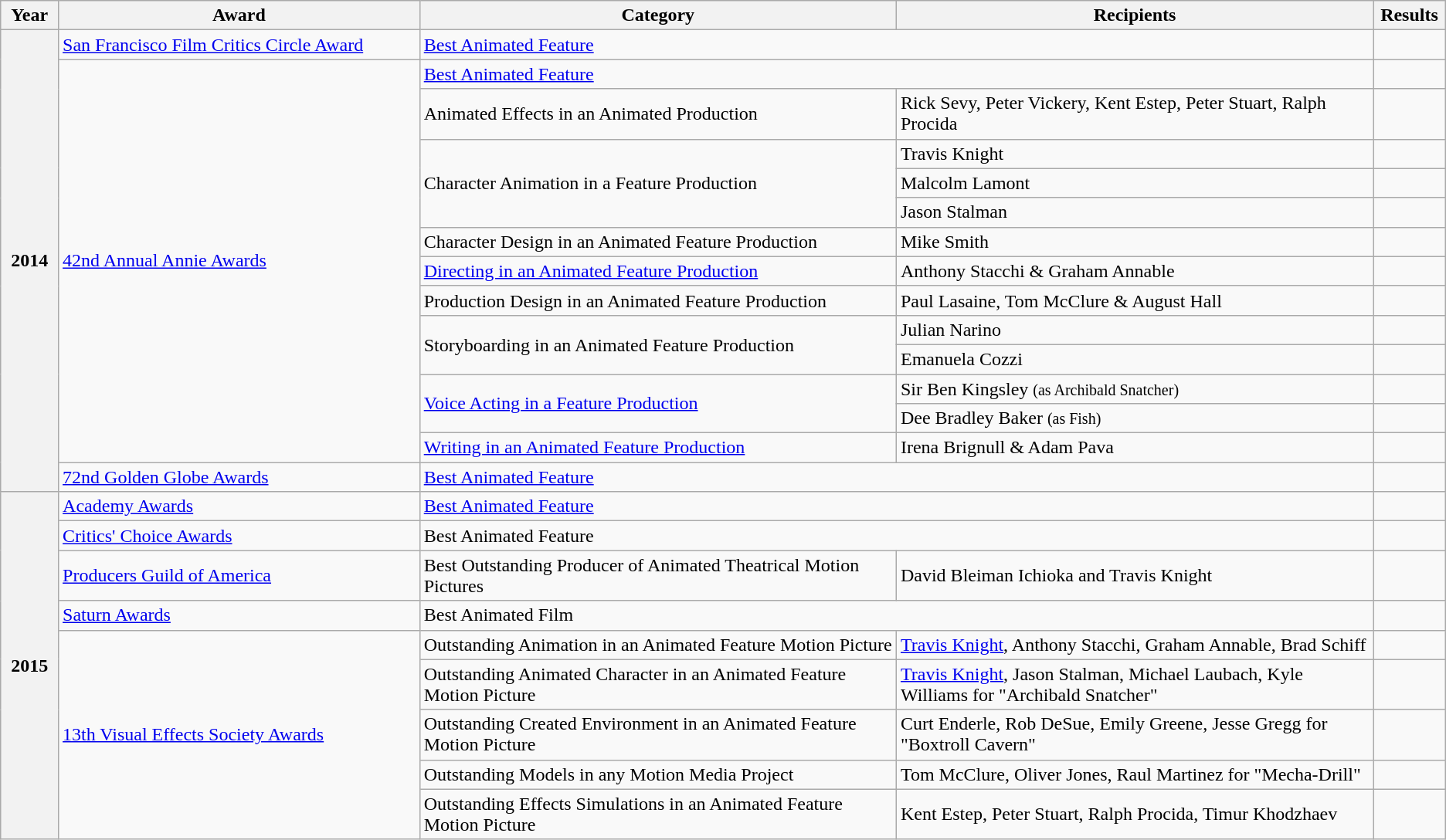<table class="wikitable plainrowheaders">
<tr>
<th scope="col" style="width:4%;">Year</th>
<th scope="col" style="width:25%;">Award</th>
<th scope="col" style="width:33%;">Category</th>
<th scope="col" style="width:33%;">Recipients</th>
<th scope="col" style="width:5%;">Results</th>
</tr>
<tr>
<th scope="row" rowspan="15" style="text-align:center;">2014</th>
<td><a href='#'>San Francisco Film Critics Circle Award</a></td>
<td colspan=2><a href='#'>Best Animated Feature</a></td>
<td></td>
</tr>
<tr>
<td scope="row" rowspan="13"><a href='#'>42nd Annual Annie Awards</a></td>
<td colspan=2><a href='#'>Best Animated Feature</a></td>
<td></td>
</tr>
<tr>
<td>Animated Effects in an Animated Production</td>
<td>Rick Sevy, Peter Vickery, Kent Estep, Peter Stuart, Ralph Procida</td>
<td></td>
</tr>
<tr>
<td rowspan="3">Character Animation in a Feature Production</td>
<td>Travis Knight</td>
<td></td>
</tr>
<tr>
<td>Malcolm Lamont</td>
<td></td>
</tr>
<tr>
<td>Jason Stalman</td>
<td></td>
</tr>
<tr>
<td>Character Design in an Animated Feature Production</td>
<td>Mike Smith</td>
<td></td>
</tr>
<tr>
<td><a href='#'>Directing in an Animated Feature Production</a></td>
<td>Anthony Stacchi & Graham Annable</td>
<td></td>
</tr>
<tr>
<td>Production Design in an Animated Feature Production</td>
<td>Paul Lasaine, Tom McClure & August Hall</td>
<td></td>
</tr>
<tr>
<td rowspan="2">Storyboarding in an Animated Feature Production</td>
<td>Julian Narino</td>
<td></td>
</tr>
<tr>
<td>Emanuela Cozzi</td>
<td></td>
</tr>
<tr>
<td rowspan="2"><a href='#'>Voice Acting in a Feature Production</a></td>
<td>Sir Ben Kingsley <small>(as Archibald Snatcher)</small></td>
<td></td>
</tr>
<tr>
<td>Dee Bradley Baker <small>(as Fish)</small></td>
<td></td>
</tr>
<tr>
<td><a href='#'>Writing in an Animated Feature Production</a></td>
<td>Irena Brignull & Adam Pava</td>
<td></td>
</tr>
<tr>
<td><a href='#'>72nd Golden Globe Awards</a></td>
<td colspan=2><a href='#'>Best Animated Feature</a></td>
<td></td>
</tr>
<tr>
<th scope="row" rowspan="9" style="text-align:center;">2015</th>
<td><a href='#'>Academy Awards</a></td>
<td colspan=2><a href='#'>Best Animated Feature</a></td>
<td></td>
</tr>
<tr>
<td><a href='#'>Critics' Choice Awards</a></td>
<td colspan=2>Best Animated Feature</td>
<td></td>
</tr>
<tr>
<td><a href='#'>Producers Guild of America</a></td>
<td>Best Outstanding Producer of Animated Theatrical Motion Pictures</td>
<td>David Bleiman Ichioka and Travis Knight</td>
<td></td>
</tr>
<tr>
<td><a href='#'>Saturn Awards</a></td>
<td colspan=2>Best Animated Film</td>
<td></td>
</tr>
<tr>
<td rowspan="5"><a href='#'>13th Visual Effects Society Awards</a></td>
<td>Outstanding Animation in an Animated Feature Motion Picture</td>
<td><a href='#'>Travis Knight</a>, Anthony Stacchi, Graham Annable, Brad Schiff</td>
<td></td>
</tr>
<tr>
<td>Outstanding Animated Character in an Animated Feature Motion Picture</td>
<td><a href='#'>Travis Knight</a>, Jason Stalman, Michael Laubach, Kyle Williams for "Archibald Snatcher"</td>
<td></td>
</tr>
<tr>
<td>Outstanding Created Environment in an Animated Feature Motion Picture</td>
<td>Curt Enderle, Rob DeSue, Emily Greene, Jesse Gregg for "Boxtroll Cavern"</td>
<td></td>
</tr>
<tr>
<td>Outstanding Models in any Motion Media Project</td>
<td>Tom McClure, Oliver Jones, Raul Martinez for "Mecha-Drill"</td>
<td></td>
</tr>
<tr>
<td>Outstanding Effects Simulations in an Animated Feature Motion Picture</td>
<td>Kent Estep, Peter Stuart, Ralph Procida, Timur Khodzhaev</td>
<td></td>
</tr>
</table>
